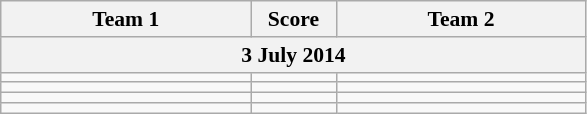<table class="wikitable" style="text-align: center; font-size:90% ">
<tr>
<th align="right" width="160">Team 1</th>
<th width="50">Score</th>
<th align="left" width="160">Team 2</th>
</tr>
<tr>
<th colspan=3>3 July 2014</th>
</tr>
<tr>
<td align=right></td>
<td align=center> </td>
<td align=left></td>
</tr>
<tr>
<td align=right></td>
<td align=center> </td>
<td align=left></td>
</tr>
<tr>
<td align=right></td>
<td align=center> </td>
<td align=left></td>
</tr>
<tr>
<td align=right></td>
<td align=center> </td>
<td align=left></td>
</tr>
</table>
